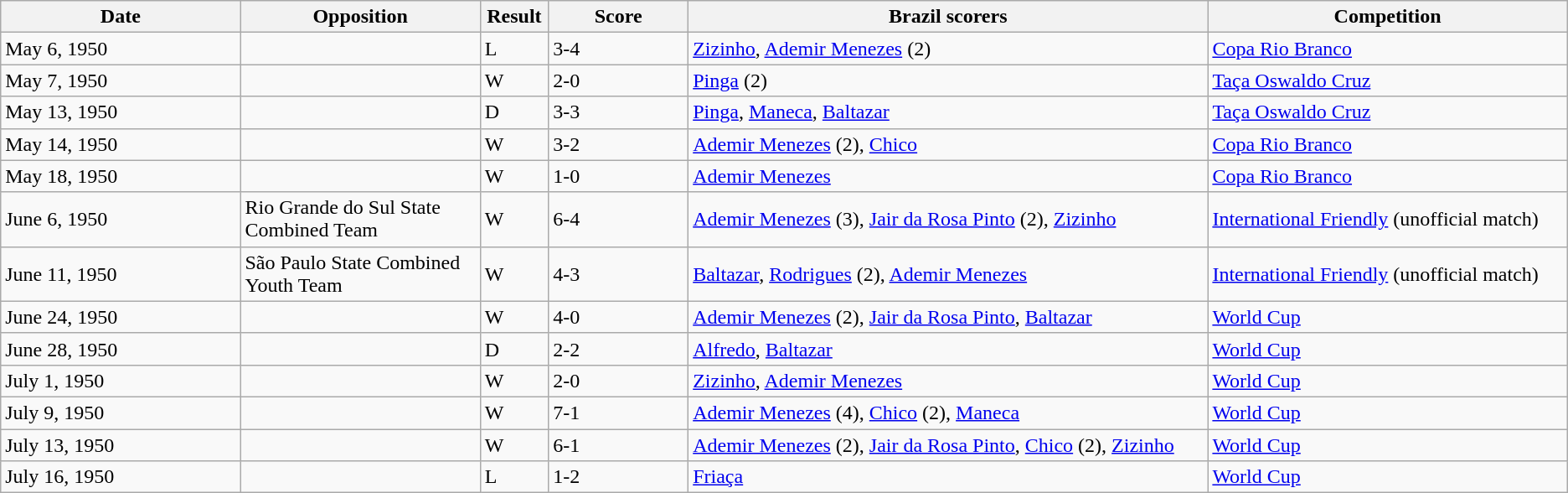<table class="wikitable" style="text-align: left;">
<tr>
<th width=12%>Date</th>
<th width=12%>Opposition</th>
<th width=1%>Result</th>
<th width=7%>Score</th>
<th width=26%>Brazil scorers</th>
<th width=18%>Competition</th>
</tr>
<tr>
<td>May 6, 1950</td>
<td></td>
<td>L</td>
<td>3-4</td>
<td><a href='#'>Zizinho</a>, <a href='#'>Ademir Menezes</a> (2)</td>
<td><a href='#'>Copa Rio Branco</a></td>
</tr>
<tr>
<td>May 7, 1950</td>
<td></td>
<td>W</td>
<td>2-0</td>
<td><a href='#'>Pinga</a> (2)</td>
<td><a href='#'>Taça Oswaldo Cruz</a></td>
</tr>
<tr>
<td>May 13, 1950</td>
<td></td>
<td>D</td>
<td>3-3</td>
<td><a href='#'>Pinga</a>, <a href='#'>Maneca</a>, <a href='#'>Baltazar</a></td>
<td><a href='#'>Taça Oswaldo Cruz</a></td>
</tr>
<tr>
<td>May 14, 1950</td>
<td></td>
<td>W</td>
<td>3-2</td>
<td><a href='#'>Ademir Menezes</a> (2), <a href='#'>Chico</a></td>
<td><a href='#'>Copa Rio Branco</a></td>
</tr>
<tr>
<td>May 18, 1950</td>
<td></td>
<td>W</td>
<td>1-0</td>
<td><a href='#'>Ademir Menezes</a></td>
<td><a href='#'>Copa Rio Branco</a></td>
</tr>
<tr>
<td>June 6, 1950</td>
<td> Rio Grande do Sul State Combined Team</td>
<td>W</td>
<td>6-4</td>
<td><a href='#'>Ademir Menezes</a> (3), <a href='#'>Jair da Rosa Pinto</a> (2), <a href='#'>Zizinho</a></td>
<td><a href='#'>International Friendly</a> (unofficial match)</td>
</tr>
<tr>
<td>June 11, 1950</td>
<td> São Paulo State Combined Youth Team</td>
<td>W</td>
<td>4-3</td>
<td><a href='#'>Baltazar</a>, <a href='#'>Rodrigues</a> (2), <a href='#'>Ademir Menezes</a></td>
<td><a href='#'>International Friendly</a> (unofficial match)</td>
</tr>
<tr>
<td>June 24, 1950</td>
<td></td>
<td>W</td>
<td>4-0</td>
<td><a href='#'>Ademir Menezes</a> (2), <a href='#'>Jair da Rosa Pinto</a>, <a href='#'>Baltazar</a></td>
<td><a href='#'>World Cup</a></td>
</tr>
<tr>
<td>June 28, 1950</td>
<td></td>
<td>D</td>
<td>2-2</td>
<td><a href='#'>Alfredo</a>, <a href='#'>Baltazar</a></td>
<td><a href='#'>World Cup</a></td>
</tr>
<tr>
<td>July 1, 1950</td>
<td></td>
<td>W</td>
<td>2-0</td>
<td><a href='#'>Zizinho</a>, <a href='#'>Ademir Menezes</a></td>
<td><a href='#'>World Cup</a></td>
</tr>
<tr>
<td>July 9, 1950</td>
<td></td>
<td>W</td>
<td>7-1</td>
<td><a href='#'>Ademir Menezes</a> (4), <a href='#'>Chico</a> (2), <a href='#'>Maneca</a></td>
<td><a href='#'>World Cup</a></td>
</tr>
<tr>
<td>July 13, 1950</td>
<td></td>
<td>W</td>
<td>6-1</td>
<td><a href='#'>Ademir Menezes</a> (2), <a href='#'>Jair da Rosa Pinto</a>, <a href='#'>Chico</a> (2), <a href='#'>Zizinho</a></td>
<td><a href='#'>World Cup</a></td>
</tr>
<tr>
<td>July 16, 1950</td>
<td></td>
<td>L</td>
<td>1-2</td>
<td><a href='#'>Friaça</a></td>
<td><a href='#'>World Cup</a></td>
</tr>
</table>
